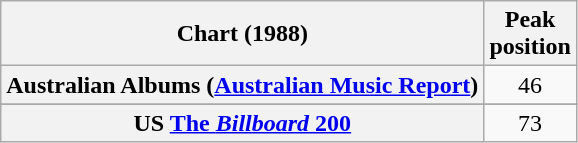<table class="wikitable sortable plainrowheaders">
<tr>
<th scope="col">Chart (1988)</th>
<th scope="col">Peak<br>position</th>
</tr>
<tr>
<th scope="row">Australian Albums (<a href='#'>Australian Music Report</a>)</th>
<td align="center">46</td>
</tr>
<tr>
</tr>
<tr>
</tr>
<tr>
</tr>
<tr>
</tr>
<tr>
</tr>
<tr>
</tr>
<tr>
<th scope="row">US <a href='#'>The <em>Billboard</em> 200</a></th>
<td align="center">73</td>
</tr>
</table>
